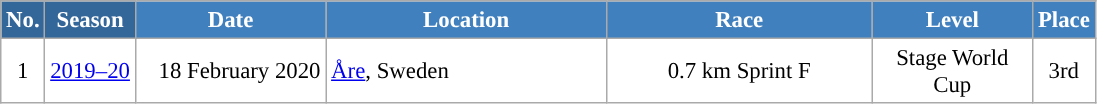<table class="wikitable sortable" style="font-size:95%; text-align:center; border:grey solid 1px; border-collapse:collapse; background:#ffffff;">
<tr style="background:#efefef;">
<th style="background-color:#369; color:white;">No.</th>
<th style="background-color:#369; color:white;">Season</th>
<th style="background-color:#4180be; color:white; width:120px;">Date</th>
<th style="background-color:#4180be; color:white; width:180px;">Location</th>
<th style="background-color:#4180be; color:white; width:170px;">Race</th>
<th style="background-color:#4180be; color:white; width:100px;">Level</th>
<th style="background-color:#4180be; color:white;">Place</th>
</tr>
<tr>
<td align=center>1</td>
<td rowspan=1 align=center><a href='#'>2019–20</a></td>
<td align=right>18 February 2020</td>
<td align=left> <a href='#'>Åre</a>, Sweden</td>
<td>0.7 km Sprint F</td>
<td>Stage World Cup</td>
<td>3rd</td>
</tr>
</table>
